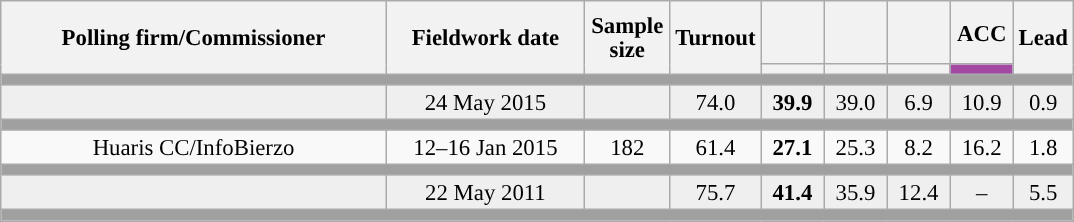<table class="wikitable collapsible collapsed" style="text-align:center; font-size:95%; line-height:16px;">
<tr style="height:42px;">
<th style="width:250px;" rowspan="2">Polling firm/Commissioner</th>
<th style="width:125px;" rowspan="2">Fieldwork date</th>
<th style="width:50px;" rowspan="2">Sample size</th>
<th style="width:45px;" rowspan="2">Turnout</th>
<th style="width:35px;"></th>
<th style="width:35px;"></th>
<th style="width:35px;"></th>
<th style="width:35px;">ACC</th>
<th style="width:30px;" rowspan="2">Lead</th>
</tr>
<tr>
<th style="color:inherit;background:"></th>
<th style="color:inherit;background:"></th>
<th style="color:inherit;background:"></th>
<th style="color:inherit;background:#A349A4;"></th>
</tr>
<tr>
<td colspan="9" style="background:#A0A0A0"></td>
</tr>
<tr style="background:#EFEFEF;">
<td><strong></strong></td>
<td>24 May 2015</td>
<td></td>
<td>74.0</td>
<td><strong>39.9</strong><br></td>
<td>39.0<br></td>
<td>6.9<br></td>
<td>10.9<br></td>
<td style="background:">0.9</td>
</tr>
<tr>
<td colspan="9" style="background:#A0A0A0"></td>
</tr>
<tr>
<td>Huaris CC/InfoBierzo</td>
<td>12–16 Jan 2015</td>
<td>182</td>
<td>61.4</td>
<td><strong>27.1</strong></td>
<td>25.3</td>
<td>8.2</td>
<td>16.2</td>
<td style="background:">1.8</td>
</tr>
<tr>
<td colspan="9" style="background:#A0A0A0"></td>
</tr>
<tr style="background:#EFEFEF;">
<td><strong></strong></td>
<td>22 May 2011</td>
<td></td>
<td>75.7</td>
<td><strong>41.4</strong><br></td>
<td>35.9<br></td>
<td>12.4<br></td>
<td>–</td>
<td style="background:">5.5</td>
</tr>
<tr>
<td colspan="9" style="background:#A0A0A0"></td>
</tr>
</table>
